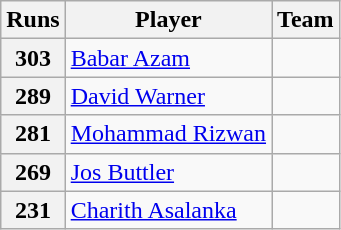<table class="wikitable">
<tr>
<th>Runs</th>
<th>Player</th>
<th>Team</th>
</tr>
<tr>
<th>303</th>
<td><a href='#'>Babar Azam</a></td>
<td></td>
</tr>
<tr>
<th>289</th>
<td><a href='#'>David Warner</a></td>
<td></td>
</tr>
<tr>
<th>281</th>
<td><a href='#'>Mohammad Rizwan</a></td>
<td></td>
</tr>
<tr>
<th>269</th>
<td><a href='#'>Jos Buttler</a></td>
<td></td>
</tr>
<tr>
<th>231</th>
<td><a href='#'>Charith Asalanka</a></td>
<td></td>
</tr>
</table>
